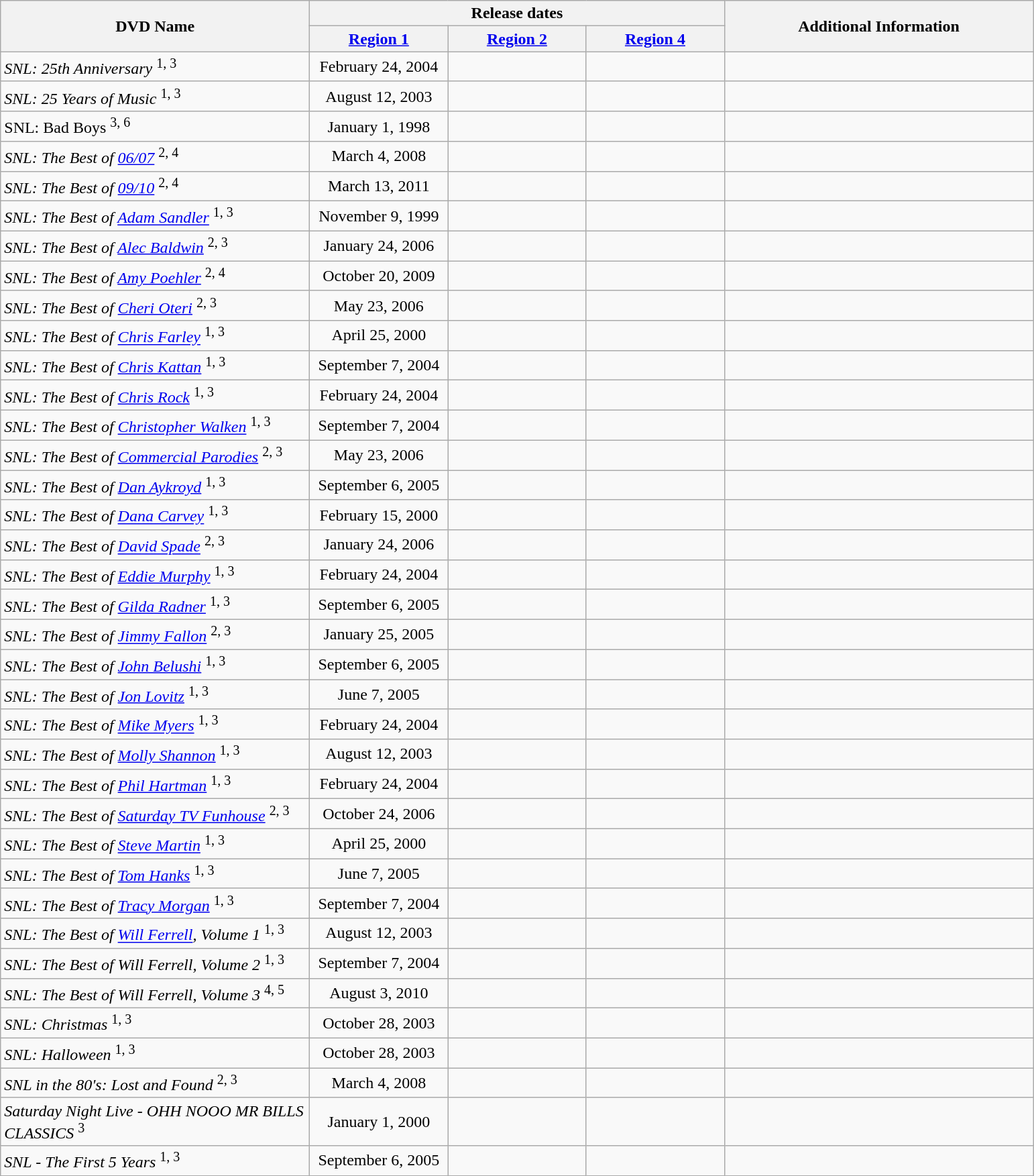<table class="wikitable sortable">
<tr>
<th rowspan="2" width="300px">DVD Name</th>
<th colspan="3">Release dates</th>
<th rowspan="2">Additional Information</th>
</tr>
<tr>
<th><a href='#'>Region 1</a></th>
<th><a href='#'>Region 2</a></th>
<th><a href='#'>Region 4</a></th>
</tr>
<tr>
<td><em>SNL: 25th Anniversary</em> <sup>1, 3</sup></td>
<td align="center" width="130px">February 24, 2004</td>
<td align="center" width="130px"></td>
<td align="center" width="130px"></td>
<td align="center" width="300px"></td>
</tr>
<tr>
<td><em>SNL: 25 Years of Music</em> <sup>1, 3</sup></td>
<td align="center" width="130px">August 12, 2003</td>
<td align="center" width="130px"></td>
<td align="center" width="130px"></td>
<td align="center" width="250px"></td>
</tr>
<tr>
<td>SNL: Bad Boys <sup>3, 6</sup></td>
<td align="center" width="130px">January 1, 1998</td>
<td align="center" width="130px"></td>
<td align="center" width="130px"></td>
<td align="center" width="250px"></td>
</tr>
<tr>
<td><em>SNL: The Best of <a href='#'>06/07</a></em> <sup>2, 4</sup></td>
<td align="center" width="130px">March 4, 2008</td>
<td align="center" width="130px"></td>
<td align="center" width="130px"></td>
<td align="center" width="250px"></td>
</tr>
<tr>
<td><em>SNL: The Best of <a href='#'>09/10</a></em> <sup>2, 4</sup></td>
<td align="center" width="130px">March 13, 2011</td>
<td align="center" width="130px"></td>
<td align="center" width="130px"></td>
<td align="center" width="250px"></td>
</tr>
<tr>
<td><em>SNL: The Best of <a href='#'>Adam Sandler</a></em> <sup>1, 3</sup></td>
<td align="center" width="130px">November 9, 1999</td>
<td align="center" width="130px"></td>
<td align="center" width="130px"></td>
<td align="center" width="250px"></td>
</tr>
<tr>
<td><em>SNL: The Best of <a href='#'>Alec Baldwin</a></em> <sup>2, 3</sup></td>
<td align="center" width="130px">January 24, 2006</td>
<td align="center" width="130px"></td>
<td align="center" width="130px"></td>
<td align="center" width="250px"></td>
</tr>
<tr>
<td><em>SNL: The Best of <a href='#'>Amy Poehler</a></em> <sup>2, 4</sup></td>
<td align="center" width="130px">October 20, 2009</td>
<td align="center" width="130px"></td>
<td align="center" width="130px"></td>
<td align="center" width="250px"></td>
</tr>
<tr>
<td><em>SNL: The Best of <a href='#'>Cheri Oteri</a></em> <sup>2, 3</sup></td>
<td align="center" width="130px">May 23, 2006</td>
<td align="center" width="130px"></td>
<td align="center" width="130px"></td>
<td align="center" width="250px"></td>
</tr>
<tr>
<td><em>SNL: The Best of <a href='#'>Chris Farley</a></em> <sup>1, 3</sup></td>
<td align="center" width="130px">April 25, 2000</td>
<td align="center" width="130px"></td>
<td align="center" width="130px"></td>
<td align="center" width="250px"></td>
</tr>
<tr>
<td><em>SNL: The Best of <a href='#'>Chris Kattan</a></em> <sup>1, 3</sup></td>
<td align="center" width="130px">September 7, 2004</td>
<td align="center" width="130px"></td>
<td align="center" width="130px"></td>
<td align="center" width="250px"></td>
</tr>
<tr>
<td><em>SNL: The Best of <a href='#'>Chris Rock</a></em> <sup>1, 3</sup></td>
<td align="center" width="130px">February 24, 2004</td>
<td align="center" width="130px"></td>
<td align="center" width="130px"></td>
<td align="center" width="250px"></td>
</tr>
<tr>
<td><em>SNL: The Best of <a href='#'>Christopher Walken</a></em> <sup>1, 3</sup></td>
<td align="center" width="130px">September 7, 2004</td>
<td align="center" width="130px"></td>
<td align="center" width="130px"></td>
<td align="center" width="250px"></td>
</tr>
<tr>
<td><em>SNL: The Best of <a href='#'>Commercial Parodies</a></em> <sup>2, 3</sup></td>
<td align="center" width="130px">May 23, 2006</td>
<td align="center" width="130px"></td>
<td align="center" width="130px"></td>
<td align="center" width="250px"></td>
</tr>
<tr>
<td><em>SNL: The Best of <a href='#'>Dan Aykroyd</a></em> <sup>1, 3</sup></td>
<td align="center" width="130px">September 6, 2005</td>
<td align="center" width="130px"></td>
<td align="center" width="130px"></td>
<td align="center" width="250px"></td>
</tr>
<tr>
<td><em>SNL: The Best of <a href='#'>Dana Carvey</a></em> <sup>1, 3</sup></td>
<td align="center" width="130px">February 15, 2000</td>
<td align="center" width="130px"></td>
<td align="center" width="130px"></td>
<td align="center" width="250px"></td>
</tr>
<tr>
<td><em>SNL: The Best of <a href='#'>David Spade</a></em> <sup>2, 3</sup></td>
<td align="center" width="130px">January 24, 2006</td>
<td align="center" width="130px"></td>
<td align="center" width="130px"></td>
<td align="center" width="250px"></td>
</tr>
<tr>
<td><em>SNL: The Best of <a href='#'>Eddie Murphy</a></em> <sup>1, 3</sup></td>
<td align="center" width="130px">February 24, 2004</td>
<td align="center" width="130px"></td>
<td align="center" width="130px"></td>
<td align="center" width="250px"></td>
</tr>
<tr>
<td><em>SNL: The Best of <a href='#'>Gilda Radner</a></em> <sup>1, 3</sup></td>
<td align="center" width="130px">September 6, 2005</td>
<td align="center" width="130px"></td>
<td align="center" width="130px"></td>
<td align="center" width="250px"></td>
</tr>
<tr>
<td><em>SNL: The Best of <a href='#'>Jimmy Fallon</a></em> <sup>2, 3</sup></td>
<td align="center" width="130px">January 25, 2005</td>
<td align="center" width="130px"></td>
<td align="center" width="130px"></td>
<td align="center" width="250px"></td>
</tr>
<tr>
<td><em>SNL: The Best of <a href='#'>John Belushi</a></em> <sup>1, 3</sup></td>
<td align="center" width="130px">September 6, 2005</td>
<td align="center" width="130px"></td>
<td align="center" width="130px"></td>
<td align="center" width="250px"></td>
</tr>
<tr>
<td><em>SNL: The Best of <a href='#'>Jon Lovitz</a></em> <sup>1, 3</sup></td>
<td align="center" width="130px">June 7, 2005</td>
<td align="center" width="130px"></td>
<td align="center" width="130px"></td>
<td align="center" width="250px"></td>
</tr>
<tr>
<td><em>SNL: The Best of <a href='#'>Mike Myers</a></em> <sup>1, 3</sup></td>
<td align="center" width="130px">February 24, 2004</td>
<td align="center" width="130px"></td>
<td align="center" width="130px"></td>
<td align="center" width="250px"></td>
</tr>
<tr>
<td><em>SNL: The Best of <a href='#'>Molly Shannon</a></em> <sup>1, 3</sup></td>
<td align="center" width="130px">August 12, 2003</td>
<td align="center" width="130px"></td>
<td align="center" width="130px"></td>
<td align="center" width="250px"></td>
</tr>
<tr>
<td><em>SNL: The Best of <a href='#'>Phil Hartman</a></em> <sup>1, 3</sup></td>
<td align="center" width="130px">February 24, 2004</td>
<td align="center" width="130px"></td>
<td align="center" width="130px"></td>
<td align="center" width="250px"></td>
</tr>
<tr>
<td><em>SNL: The Best of <a href='#'>Saturday TV Funhouse</a></em> <sup>2, 3</sup></td>
<td align="center" width="130px">October 24, 2006</td>
<td align="center" width="130px"></td>
<td align="center" width="130px"></td>
<td align="center" width="250px"></td>
</tr>
<tr>
<td><em>SNL: The Best of <a href='#'>Steve Martin</a></em> <sup>1, 3</sup></td>
<td align="center" width="130px">April 25, 2000</td>
<td align="center" width="130px"></td>
<td align="center" width="130px"></td>
<td align="center" width="250px"></td>
</tr>
<tr>
<td><em>SNL: The Best of <a href='#'>Tom Hanks</a></em> <sup>1, 3</sup></td>
<td align="center" width="130px">June 7, 2005</td>
<td align="center" width="130px"></td>
<td align="center" width="130px"></td>
<td align="center" width="250px"></td>
</tr>
<tr>
<td><em>SNL: The Best of <a href='#'>Tracy Morgan</a></em> <sup>1, 3</sup></td>
<td align="center" width="130px">September 7, 2004</td>
<td align="center" width="130px"></td>
<td align="center" width="130px"></td>
<td align="center" width="250px"></td>
</tr>
<tr>
<td><em>SNL: The Best of <a href='#'>Will Ferrell</a>, Volume 1</em> <sup>1, 3</sup></td>
<td align="center" width="130px">August 12, 2003</td>
<td align="center" width="130px"></td>
<td align="center" width="130px"></td>
<td align="center" width="250px"></td>
</tr>
<tr>
<td><em>SNL: The Best of Will Ferrell, Volume 2</em> <sup>1, 3</sup></td>
<td align="center" width="130px">September 7, 2004</td>
<td align="center" width="130px"></td>
<td align="center" width="130px"></td>
<td align="center" width="250px"></td>
</tr>
<tr>
<td><em>SNL: The Best of Will Ferrell, Volume 3</em> <sup>4, 5</sup></td>
<td align="center" width="130px">August 3, 2010</td>
<td align="center" width="130px"></td>
<td align="center" width="130px"></td>
<td align="center" width="250px"></td>
</tr>
<tr>
<td><em>SNL: Christmas</em> <sup>1, 3</sup></td>
<td align="center" width="130px">October 28, 2003</td>
<td align="center" width="130px"></td>
<td align="center" width="130px"></td>
<td align="center" width="250px"></td>
</tr>
<tr>
<td><em>SNL: Halloween</em> <sup>1, 3</sup></td>
<td align="center" width="130px">October 28, 2003</td>
<td align="center" width="130px"></td>
<td align="center" width="130px"></td>
<td align="center" width="250px"></td>
</tr>
<tr>
<td><em>SNL in the 80's: Lost and Found</em> <sup>2, 3</sup></td>
<td align="center" width="130px">March 4, 2008</td>
<td align="center" width="130px"></td>
<td align="center" width="130px"></td>
<td align="center" width="250px"></td>
</tr>
<tr>
<td><em>Saturday Night Live - OHH NOOO MR BILLS CLASSICS</em> <sup>3</sup></td>
<td align="center" width="130px">January 1, 2000</td>
<td align="center" width="130px"></td>
<td align="center" width="130px"></td>
<td align="center" width="250px"></td>
</tr>
<tr>
<td><em>SNL - The First 5 Years</em> <sup>1, 3</sup></td>
<td align="center" width="130px">September 6, 2005</td>
<td align="center" width="130px"></td>
<td align="center" width="130px"></td>
<td align="center" width="250px"></td>
</tr>
</table>
